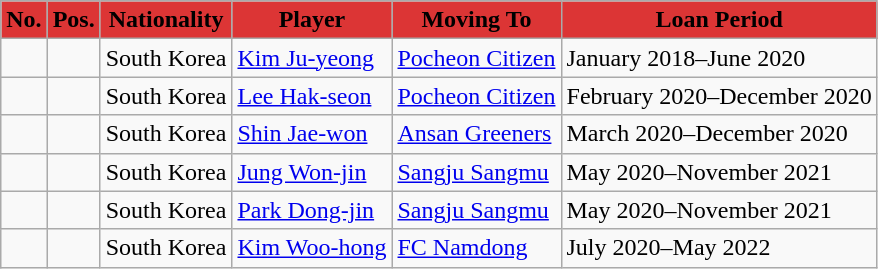<table class="wikitable sortable" style="text-align: left">
<tr>
<th style="color:#000000; background:#DC3535;">No.</th>
<th style="color:#000000; background:#DC3535;">Pos.</th>
<th style="color:#000000; background:#DC3535;">Nationality</th>
<th style="color:#000000; background:#DC3535;">Player</th>
<th style="color:#000000; background:#DC3535;">Moving To</th>
<th style="color:#000000; background:#DC3535;">Loan Period</th>
</tr>
<tr>
<td></td>
<td></td>
<td> South Korea</td>
<td><a href='#'>Kim Ju-yeong</a></td>
<td> <a href='#'>Pocheon Citizen</a></td>
<td>January 2018–June 2020</td>
</tr>
<tr>
<td></td>
<td></td>
<td> South Korea</td>
<td><a href='#'>Lee Hak-seon</a></td>
<td> <a href='#'>Pocheon Citizen</a></td>
<td>February 2020–December 2020</td>
</tr>
<tr>
<td></td>
<td></td>
<td> South Korea</td>
<td><a href='#'>Shin Jae-won</a></td>
<td> <a href='#'>Ansan Greeners</a></td>
<td>March 2020–December 2020</td>
</tr>
<tr>
<td></td>
<td></td>
<td> South Korea</td>
<td><a href='#'>Jung Won-jin</a></td>
<td> <a href='#'>Sangju Sangmu</a></td>
<td>May 2020–November 2021</td>
</tr>
<tr>
<td></td>
<td></td>
<td> South Korea</td>
<td><a href='#'>Park Dong-jin</a></td>
<td> <a href='#'>Sangju Sangmu</a></td>
<td>May 2020–November 2021</td>
</tr>
<tr>
<td></td>
<td></td>
<td> South Korea</td>
<td><a href='#'>Kim Woo-hong</a></td>
<td> <a href='#'>FC Namdong</a></td>
<td>July 2020–May 2022</td>
</tr>
</table>
